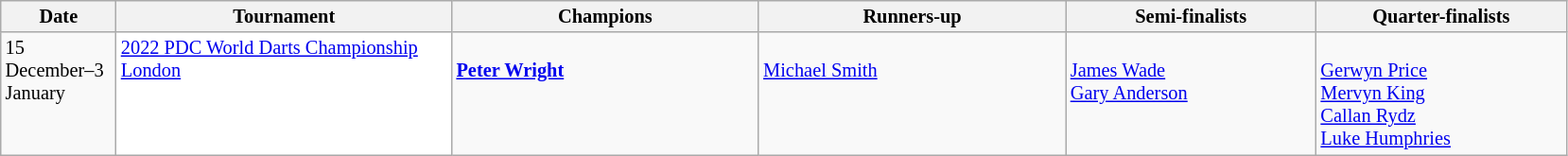<table class=wikitable style=font-size:85%>
<tr>
<th width=75>Date</th>
<th width=230>Tournament</th>
<th width=210>Champions</th>
<th width=210>Runners-up</th>
<th width=170>Semi-finalists</th>
<th width=170>Quarter-finalists</th>
</tr>
<tr valign="top">
<td>15 December–3 January</td>
<td bgcolor="#ffffff"><a href='#'>2022 PDC World Darts Championship</a><br> <a href='#'>London</a></td>
<td><br> <strong><a href='#'>Peter Wright</a></strong></td>
<td><br> <a href='#'>Michael Smith</a></td>
<td><br> <a href='#'>James Wade</a> <br>
 <a href='#'>Gary Anderson</a></td>
<td><br> <a href='#'>Gerwyn Price</a> <br>
 <a href='#'>Mervyn King</a> <br>
 <a href='#'>Callan Rydz</a> <br>
 <a href='#'>Luke Humphries</a></td>
</tr>
</table>
